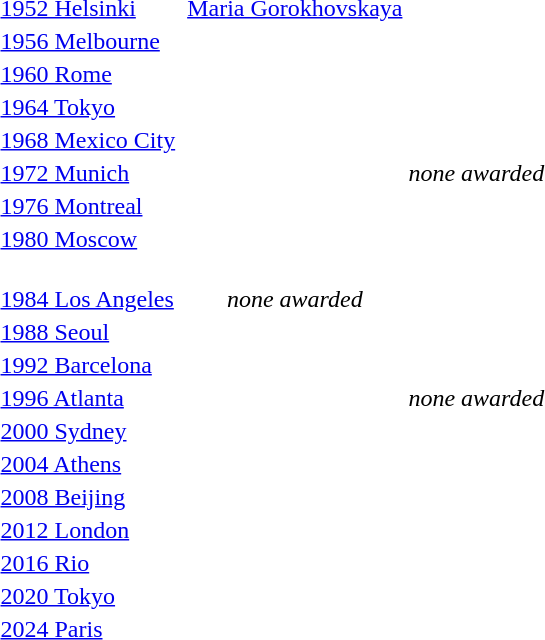<table>
<tr>
<td><a href='#'>1952 Helsinki</a><br></td>
<td></td>
<td><a href='#'>Maria Gorokhovskaya</a><br></td>
<td></td>
</tr>
<tr>
<td><a href='#'>1956 Melbourne</a><br></td>
<td></td>
<td></td>
<td></td>
</tr>
<tr>
<td><a href='#'>1960 Rome</a><br></td>
<td></td>
<td></td>
<td></td>
</tr>
<tr>
<td><a href='#'>1964 Tokyo</a><br></td>
<td></td>
<td></td>
<td></td>
</tr>
<tr>
<td><a href='#'>1968 Mexico City</a><br></td>
<td></td>
<td></td>
<td></td>
</tr>
<tr valign="top">
<td><a href='#'>1972 Munich</a><br></td>
<td></td>
<td><br></td>
<td align="center"><em>none awarded</em></td>
</tr>
<tr>
<td><a href='#'>1976 Montreal</a><br></td>
<td></td>
<td></td>
<td></td>
</tr>
<tr valign="top">
<td><a href='#'>1980 Moscow</a><br></td>
<td></td>
<td></td>
<td><br><br></td>
</tr>
<tr valign="top">
<td><a href='#'>1984 Los Angeles</a><br></td>
<td><br></td>
<td align="center"><em>none awarded</em></td>
<td></td>
</tr>
<tr>
<td><a href='#'>1988 Seoul</a><br></td>
<td></td>
<td></td>
<td></td>
</tr>
<tr>
<td><a href='#'>1992 Barcelona</a><br></td>
<td></td>
<td></td>
<td></td>
</tr>
<tr valign="top">
<td><a href='#'>1996 Atlanta</a><br></td>
<td></td>
<td><br></td>
<td align="center"><em>none awarded</em></td>
</tr>
<tr>
<td><a href='#'>2000 Sydney</a><br></td>
<td></td>
<td></td>
<td></td>
</tr>
<tr>
<td><a href='#'>2004 Athens</a><br></td>
<td></td>
<td></td>
<td></td>
</tr>
<tr>
<td><a href='#'>2008 Beijing</a><br></td>
<td></td>
<td></td>
<td></td>
</tr>
<tr>
<td><a href='#'>2012 London</a><br></td>
<td></td>
<td></td>
<td></td>
</tr>
<tr>
<td><a href='#'>2016 Rio</a><br></td>
<td></td>
<td></td>
<td></td>
</tr>
<tr>
<td><a href='#'>2020 Tokyo</a><br></td>
<td></td>
<td></td>
<td></td>
</tr>
<tr>
<td><a href='#'>2024 Paris</a><br></td>
<td></td>
<td></td>
<td></td>
</tr>
<tr>
</tr>
</table>
